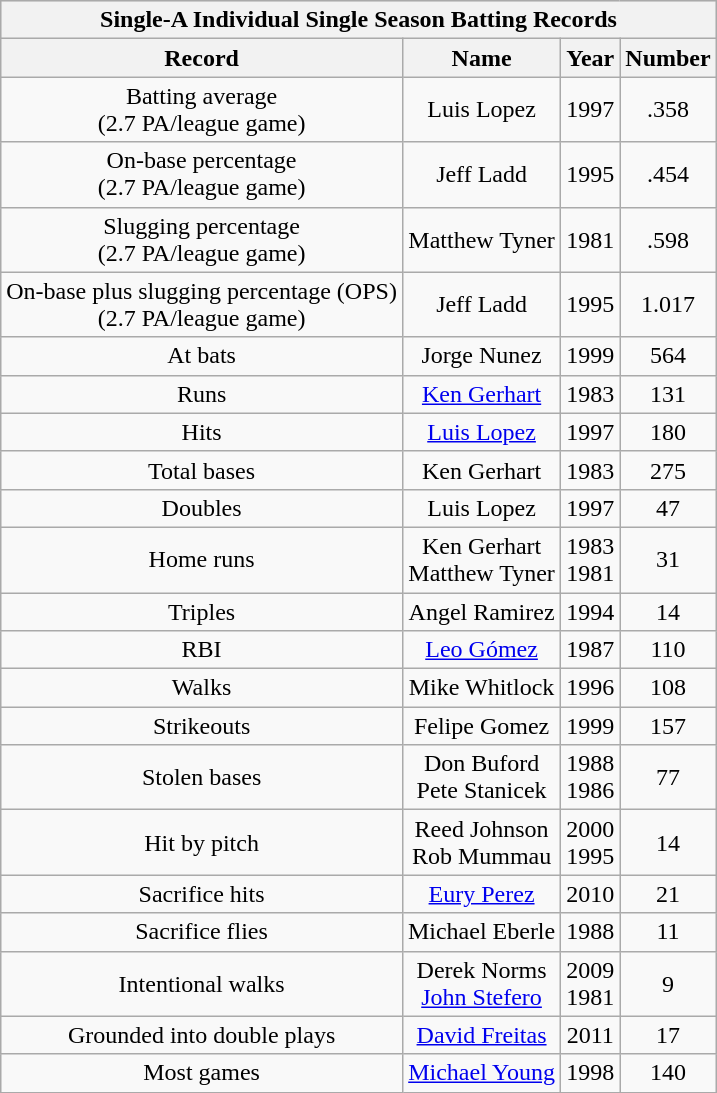<table class="wikitable collapsible collapsed" style="text-align:center;">
<tr style="font-weight:bold; background:#ddd;"|>
<th colspan="4">Single-A Individual Single Season Batting Records</th>
</tr>
<tr>
<th>Record</th>
<th>Name</th>
<th>Year</th>
<th>Number</th>
</tr>
<tr>
<td>Batting average <br> (2.7 PA/league game)</td>
<td>Luis Lopez</td>
<td>1997</td>
<td>.358</td>
</tr>
<tr>
<td>On-base percentage <br> (2.7 PA/league game)</td>
<td>Jeff Ladd</td>
<td>1995</td>
<td>.454</td>
</tr>
<tr>
<td>Slugging percentage <br> (2.7 PA/league game)</td>
<td>Matthew Tyner</td>
<td>1981</td>
<td>.598</td>
</tr>
<tr>
<td>On-base plus slugging percentage (OPS) <br> (2.7 PA/league game)</td>
<td>Jeff Ladd</td>
<td>1995</td>
<td>1.017</td>
</tr>
<tr>
<td>At bats</td>
<td>Jorge Nunez</td>
<td>1999</td>
<td>564</td>
</tr>
<tr>
<td>Runs</td>
<td><a href='#'>Ken Gerhart</a></td>
<td>1983</td>
<td>131</td>
</tr>
<tr>
<td>Hits</td>
<td><a href='#'>Luis Lopez</a></td>
<td>1997</td>
<td>180</td>
</tr>
<tr>
<td>Total bases</td>
<td>Ken Gerhart</td>
<td>1983</td>
<td>275</td>
</tr>
<tr>
<td>Doubles</td>
<td>Luis Lopez</td>
<td>1997</td>
<td>47</td>
</tr>
<tr>
<td>Home runs</td>
<td>Ken Gerhart <br> Matthew Tyner</td>
<td>1983 <br> 1981</td>
<td>31</td>
</tr>
<tr>
<td>Triples</td>
<td>Angel Ramirez</td>
<td>1994</td>
<td>14</td>
</tr>
<tr>
<td>RBI</td>
<td><a href='#'>Leo Gómez</a></td>
<td>1987</td>
<td>110</td>
</tr>
<tr>
<td>Walks</td>
<td>Mike Whitlock</td>
<td>1996</td>
<td>108</td>
</tr>
<tr>
<td>Strikeouts</td>
<td>Felipe Gomez</td>
<td>1999</td>
<td>157</td>
</tr>
<tr>
<td>Stolen bases</td>
<td>Don Buford <br> Pete Stanicek</td>
<td>1988 <br> 1986</td>
<td>77</td>
</tr>
<tr>
<td>Hit by pitch</td>
<td>Reed Johnson <br> Rob Mummau</td>
<td>2000 <br> 1995</td>
<td>14</td>
</tr>
<tr>
<td>Sacrifice hits</td>
<td><a href='#'>Eury Perez</a></td>
<td>2010</td>
<td>21</td>
</tr>
<tr>
<td>Sacrifice flies</td>
<td>Michael Eberle</td>
<td>1988</td>
<td>11</td>
</tr>
<tr>
<td>Intentional walks</td>
<td>Derek Norms <br> <a href='#'>John Stefero</a></td>
<td>2009 <br> 1981</td>
<td>9</td>
</tr>
<tr>
<td>Grounded into double plays</td>
<td><a href='#'>David Freitas</a></td>
<td>2011</td>
<td>17</td>
</tr>
<tr>
<td>Most games</td>
<td><a href='#'>Michael Young</a></td>
<td>1998</td>
<td>140</td>
</tr>
</table>
